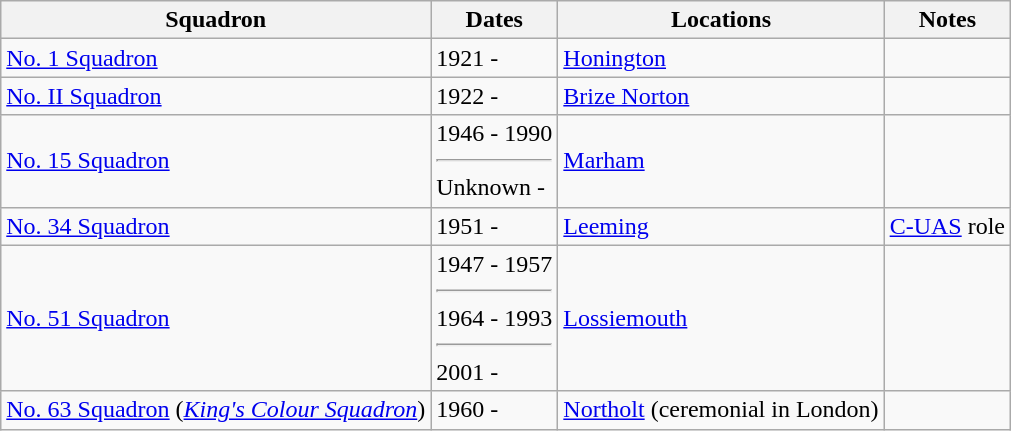<table class="wikitable">
<tr>
<th>Squadron</th>
<th>Dates</th>
<th>Locations</th>
<th>Notes</th>
</tr>
<tr>
<td><a href='#'>No. 1 Squadron</a></td>
<td>1921 -</td>
<td><a href='#'>Honington</a></td>
<td></td>
</tr>
<tr>
<td><a href='#'>No. II Squadron</a></td>
<td>1922 -</td>
<td><a href='#'>Brize Norton</a></td>
<td></td>
</tr>
<tr>
<td><a href='#'>No. 15 Squadron</a></td>
<td>1946 - 1990<hr>Unknown -</td>
<td><a href='#'>Marham</a></td>
<td></td>
</tr>
<tr>
<td><a href='#'>No. 34 Squadron</a></td>
<td>1951 -</td>
<td><a href='#'>Leeming</a></td>
<td><a href='#'>C-UAS</a> role</td>
</tr>
<tr>
<td><a href='#'>No. 51 Squadron</a></td>
<td>1947 - 1957<hr>1964 - 1993<hr>2001 -</td>
<td><a href='#'>Lossiemouth</a></td>
<td></td>
</tr>
<tr>
<td><a href='#'>No. 63 Squadron</a> (<em><a href='#'>King's Colour Squadron</a></em>)</td>
<td>1960 -</td>
<td><a href='#'>Northolt</a> (ceremonial in London)</td>
<td></td>
</tr>
</table>
